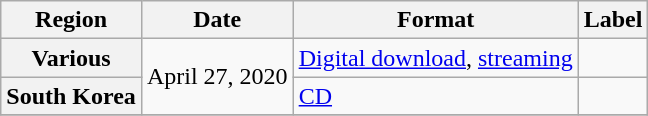<table class="wikitable plainrowheaders">
<tr>
<th scope="col">Region</th>
<th scope="col">Date</th>
<th scope="col">Format</th>
<th scope="col">Label</th>
</tr>
<tr>
<th scope="row">Various</th>
<td rowspan="2">April 27, 2020</td>
<td><a href='#'>Digital download</a>, <a href='#'>streaming</a></td>
<td></td>
</tr>
<tr>
<th scope="row">South Korea</th>
<td><a href='#'>CD</a></td>
<td></td>
</tr>
<tr>
</tr>
</table>
